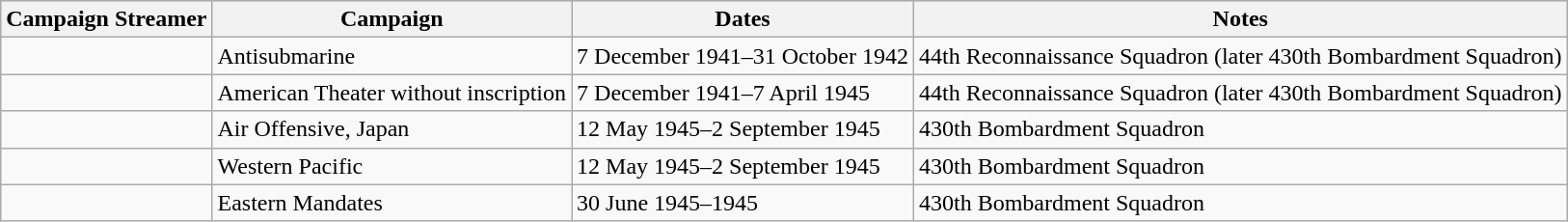<table class="wikitable">
<tr style="background:#efefef;">
<th>Campaign Streamer</th>
<th>Campaign</th>
<th>Dates</th>
<th>Notes</th>
</tr>
<tr>
<td></td>
<td>Antisubmarine</td>
<td>7 December 1941–31 October 1942</td>
<td>44th Reconnaissance Squadron (later 430th Bombardment Squadron)</td>
</tr>
<tr>
<td></td>
<td>American Theater without inscription</td>
<td>7 December 1941–7 April 1945</td>
<td>44th Reconnaissance Squadron (later 430th Bombardment Squadron)</td>
</tr>
<tr>
<td></td>
<td>Air Offensive, Japan</td>
<td>12 May 1945–2 September 1945</td>
<td>430th Bombardment Squadron</td>
</tr>
<tr>
<td></td>
<td>Western Pacific</td>
<td>12 May 1945–2 September 1945</td>
<td>430th Bombardment Squadron</td>
</tr>
<tr>
<td></td>
<td>Eastern Mandates</td>
<td>30 June 1945–1945</td>
<td>430th Bombardment Squadron</td>
</tr>
</table>
